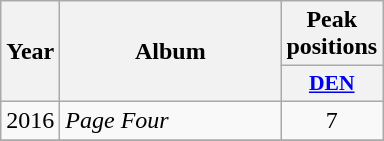<table class="wikitable">
<tr>
<th align="center" rowspan="2" width="10">Year</th>
<th align="center" rowspan="2" width="140">Album</th>
<th align="center" colspan="1" width="20">Peak positions</th>
</tr>
<tr>
<th scope="col" style="width:3em;font-size:90%;"><a href='#'>DEN</a><br></th>
</tr>
<tr>
<td style="text-align:center;">2016</td>
<td><em>Page Four</em></td>
<td style="text-align:center;">7<br></td>
</tr>
<tr>
</tr>
</table>
